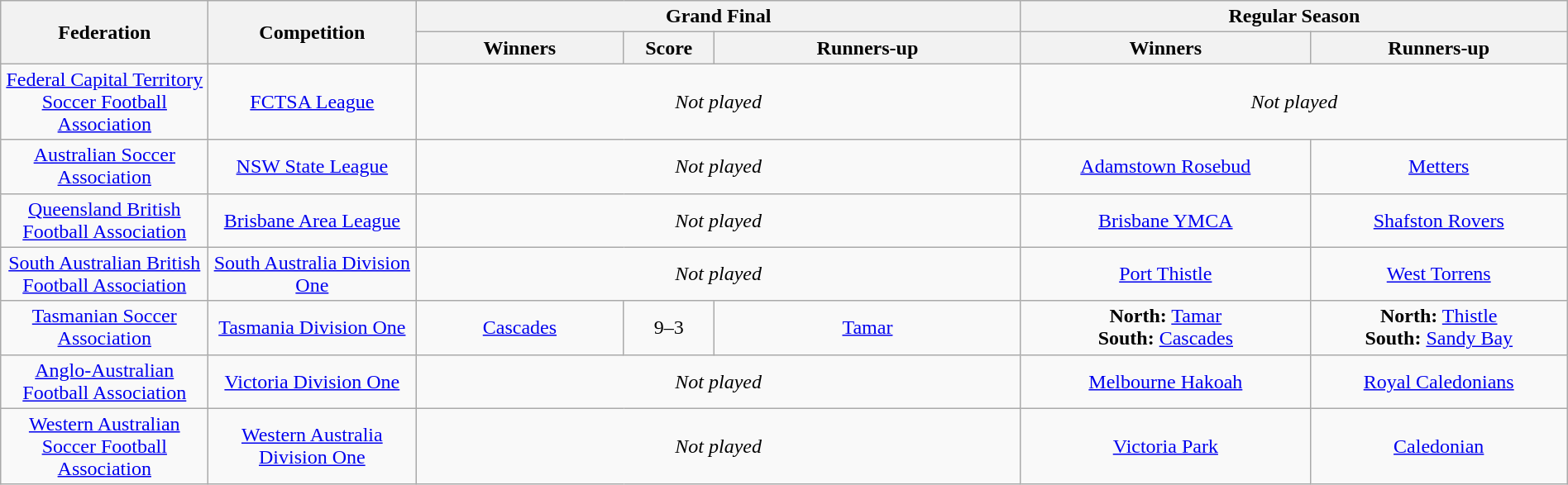<table class="wikitable" width="100%">
<tr>
<th rowspan="2" style="width:10em">Federation</th>
<th rowspan="2" style="width:10em">Competition</th>
<th colspan="3" scope="col">Grand Final</th>
<th colspan="3">Regular Season</th>
</tr>
<tr>
<th style="width:10em">Winners</th>
<th>Score</th>
<th style="width:15em">Runners-up</th>
<th>Winners</th>
<th>Runners-up</th>
</tr>
<tr>
<td align="center"><a href='#'>Federal Capital Territory Soccer Football Association</a></td>
<td align="center"><a href='#'>FCTSA League</a></td>
<td colspan="3" align="center"><em>Not played</em></td>
<td colspan="2" align="center"><em>Not played</em></td>
</tr>
<tr>
<td align="center"><a href='#'>Australian Soccer Association</a></td>
<td align="center"><a href='#'>NSW State League</a></td>
<td colspan="3" align="center"><em>Not played</em></td>
<td align="center"><a href='#'>Adamstown Rosebud</a></td>
<td align="center"><a href='#'>Metters</a></td>
</tr>
<tr>
<td align="center"><a href='#'>Queensland British Football Association</a></td>
<td align="center"><a href='#'>Brisbane Area League</a></td>
<td colspan="3" align="center"><em>Not played</em></td>
<td align="center"><a href='#'>Brisbane YMCA</a></td>
<td align="center"><a href='#'>Shafston Rovers</a></td>
</tr>
<tr>
<td align="center"><a href='#'>South Australian British Football Association</a></td>
<td align="center"><a href='#'>South Australia Division One</a></td>
<td colspan="3" align="center"><em>Not played</em></td>
<td align="center"><a href='#'>Port Thistle</a></td>
<td align="center"><a href='#'>West Torrens</a></td>
</tr>
<tr>
<td align="center"><a href='#'>Tasmanian Soccer Association</a></td>
<td align="center"><a href='#'>Tasmania Division One</a></td>
<td align="center"><a href='#'>Cascades</a></td>
<td align="center">9–3</td>
<td align="center"><a href='#'>Tamar</a></td>
<td align="center"><strong>North:</strong> <a href='#'>Tamar</a><br><strong>South:</strong> <a href='#'>Cascades</a></td>
<td align="center"><strong>North:</strong> <a href='#'>Thistle</a><br><strong>South:</strong> <a href='#'>Sandy Bay</a></td>
</tr>
<tr>
<td align="center"><a href='#'>Anglo-Australian Football Association</a></td>
<td align="center"><a href='#'>Victoria Division One</a></td>
<td colspan="3" align="center"><em>Not played</em></td>
<td align="center"><a href='#'>Melbourne Hakoah</a></td>
<td align="center"><a href='#'>Royal Caledonians</a></td>
</tr>
<tr>
<td align="center"><a href='#'>Western Australian Soccer Football Association</a></td>
<td align="center"><a href='#'>Western Australia Division One</a></td>
<td colspan="3" align="center"><em>Not played</em></td>
<td align="center"><a href='#'>Victoria Park</a></td>
<td align="center"><a href='#'>Caledonian</a></td>
</tr>
</table>
